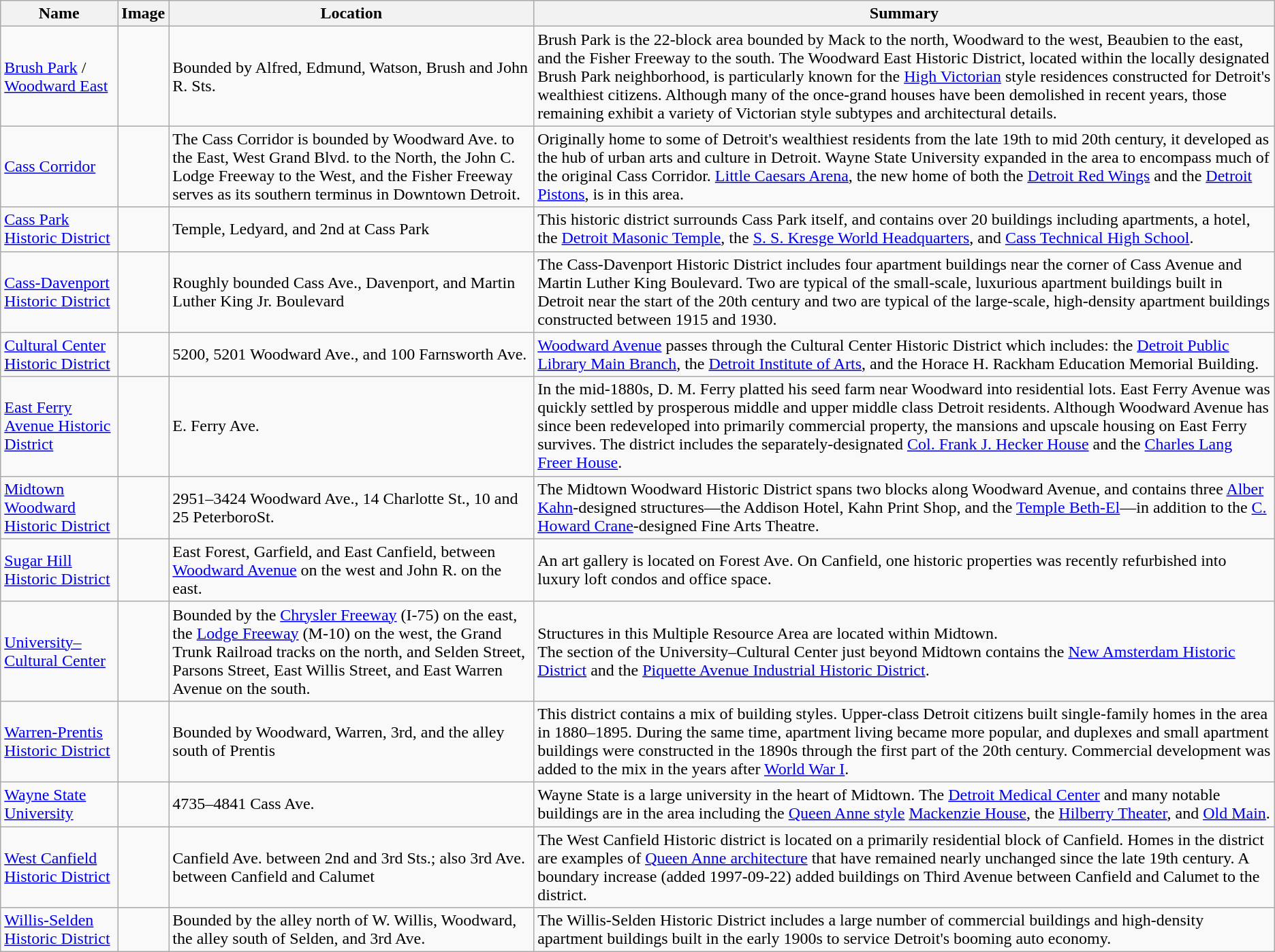<table class="wikitable sortable">
<tr>
<th style="background:light gray; color:black">Name</th>
<th class="unsortable" style="background:light gray; color:black">Image</th>
<th class="unsortable" style="background:light gray; color:black">Location</th>
<th class="unsortable" style="background:light gray; color:black">Summary</th>
</tr>
<tr>
<td><a href='#'>Brush Park</a> / <a href='#'>Woodward East</a></td>
<td></td>
<td>Bounded by Alfred, Edmund, Watson, Brush and John R. Sts.<br><small></small></td>
<td>Brush Park is the 22-block area bounded by Mack to the north, Woodward to the west, Beaubien to the east, and the Fisher Freeway to the south. The Woodward East Historic District, located within the locally designated Brush Park neighborhood, is particularly known for the <a href='#'>High Victorian</a> style residences constructed for Detroit's wealthiest citizens. Although many of the once-grand houses have been demolished in recent years, those remaining exhibit a variety of Victorian style subtypes and architectural details.</td>
</tr>
<tr>
<td><a href='#'>Cass Corridor</a></td>
<td></td>
<td>The Cass Corridor is bounded by Woodward Ave. to the East, West Grand Blvd. to the North, the John C. Lodge Freeway to the West, and the Fisher Freeway serves as its southern terminus in Downtown Detroit.</td>
<td>Originally home to some of Detroit's wealthiest residents from the late 19th to mid 20th century, it developed as the hub of urban arts and culture in Detroit. Wayne State University expanded in the area to encompass much of the original Cass Corridor. <a href='#'>Little Caesars Arena</a>, the new home of both the <a href='#'>Detroit Red Wings</a> and the <a href='#'>Detroit Pistons</a>, is in this area.</td>
</tr>
<tr>
<td><a href='#'>Cass Park Historic District</a></td>
<td></td>
<td>Temple, Ledyard, and 2nd at Cass Park<br><small></small></td>
<td>This historic district surrounds Cass Park itself, and contains over 20 buildings including apartments, a hotel, the <a href='#'>Detroit Masonic Temple</a>, the <a href='#'>S. S. Kresge World Headquarters</a>, and <a href='#'>Cass Technical High School</a>.</td>
</tr>
<tr>
<td><a href='#'>Cass-Davenport Historic District</a></td>
<td></td>
<td>Roughly bounded Cass Ave., Davenport, and Martin Luther King Jr. Boulevard<br><small></small></td>
<td>The Cass-Davenport Historic District includes four apartment buildings near the corner of Cass Avenue and Martin Luther King Boulevard. Two are typical of the small-scale, luxurious apartment buildings built in Detroit near the start of the 20th century and two are typical of the large-scale, high-density apartment buildings constructed between 1915 and 1930.</td>
</tr>
<tr>
<td><a href='#'>Cultural Center Historic District</a></td>
<td></td>
<td>5200, 5201 Woodward Ave., and 100 Farnsworth Ave.<br><small></small></td>
<td><a href='#'>Woodward Avenue</a> passes through the Cultural Center Historic District which includes: the <a href='#'>Detroit Public Library Main Branch</a>, the <a href='#'>Detroit Institute of Arts</a>, and the Horace H. Rackham Education Memorial Building.</td>
</tr>
<tr>
<td><a href='#'>East Ferry Avenue Historic District</a></td>
<td></td>
<td>E. Ferry Ave.<br><small></small></td>
<td>In the mid-1880s, D. M. Ferry platted his seed farm near Woodward into residential lots. East Ferry Avenue was quickly settled by prosperous middle and upper middle class Detroit residents. Although Woodward Avenue has since been redeveloped into primarily commercial property, the mansions and upscale housing on East Ferry survives. The district includes the separately-designated <a href='#'>Col. Frank J. Hecker House</a> and the <a href='#'>Charles Lang Freer House</a>.</td>
</tr>
<tr>
<td><a href='#'>Midtown Woodward Historic District</a></td>
<td></td>
<td>2951–3424 Woodward Ave., 14 Charlotte St., 10 and 25 PeterboroSt.<br><small></small></td>
<td>The Midtown Woodward Historic District spans two blocks along Woodward Avenue, and contains three <a href='#'>Alber Kahn</a>-designed structures—the Addison Hotel, Kahn Print Shop, and the <a href='#'>Temple Beth-El</a>—in addition to the <a href='#'>C. Howard Crane</a>-designed Fine Arts Theatre.</td>
</tr>
<tr>
<td><a href='#'>Sugar Hill Historic District</a></td>
<td></td>
<td>East Forest, Garfield, and East Canfield, between <a href='#'>Woodward Avenue</a> on the west and John R. on the east.</td>
<td>An art gallery is located on Forest Ave. On Canfield, one historic properties was recently refurbished into luxury loft condos and office space.</td>
</tr>
<tr>
<td><a href='#'>University–Cultural Center</a></td>
<td></td>
<td>Bounded by the <a href='#'>Chrysler Freeway</a> (I-75) on the east, the <a href='#'>Lodge Freeway</a> (M-10) on the west, the Grand Trunk Railroad tracks on the north, and Selden Street, Parsons Street, East Willis Street, and East Warren Avenue on the south.</td>
<td>Structures in this Multiple Resource Area are located within Midtown.<br>The section of the University–Cultural Center just beyond Midtown contains the <a href='#'>New Amsterdam Historic District</a> and the <a href='#'>Piquette Avenue Industrial Historic District</a>.</td>
</tr>
<tr>
<td><a href='#'>Warren-Prentis Historic District</a></td>
<td></td>
<td>Bounded by Woodward, Warren, 3rd, and the alley south of Prentis<br><small></small></td>
<td>This district contains a mix of building styles. Upper-class Detroit citizens built single-family homes in the area in 1880–1895. During the same time, apartment living became more popular, and duplexes and small apartment buildings were constructed in the 1890s through the first part of the 20th century. Commercial development was added to the mix in the years after <a href='#'>World War I</a>.</td>
</tr>
<tr>
<td><a href='#'>Wayne State University</a></td>
<td></td>
<td>4735–4841 Cass Ave.<br><small></small></td>
<td>Wayne State is a large university in the heart of Midtown. The <a href='#'>Detroit Medical Center</a> and many notable buildings are in the area including the <a href='#'>Queen Anne style</a> <a href='#'>Mackenzie House</a>, the <a href='#'>Hilberry Theater</a>, and <a href='#'>Old Main</a>.</td>
</tr>
<tr>
<td><a href='#'>West Canfield Historic District</a></td>
<td></td>
<td>Canfield Ave. between 2nd and 3rd Sts.; also 3rd Ave. between Canfield and Calumet<br><small></small></td>
<td>The West Canfield Historic district is located on a primarily residential block of Canfield. Homes in the district are examples of <a href='#'>Queen Anne architecture</a> that have remained nearly unchanged since the late 19th century. A boundary increase (added 1997-09-22) added buildings on Third Avenue between Canfield and Calumet to the district.</td>
</tr>
<tr>
<td><a href='#'>Willis-Selden Historic District</a></td>
<td></td>
<td>Bounded by the alley north of W. Willis, Woodward, the alley south of Selden, and 3rd Ave.<br><small></small></td>
<td>The Willis-Selden Historic District includes a large number of commercial buildings and high-density apartment buildings built in the early 1900s to service Detroit's booming auto economy.</td>
</tr>
</table>
